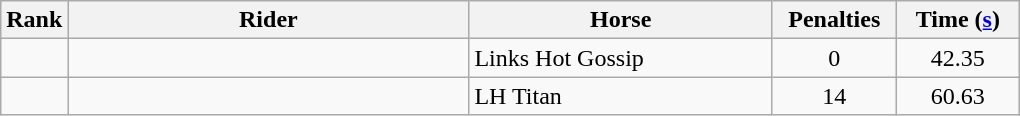<table class="wikitable">
<tr>
<th width=25>Rank</th>
<th width=260>Rider</th>
<th width=195>Horse</th>
<th width=75>Penalties</th>
<th width=75>Time (<a href='#'>s</a>)</th>
</tr>
<tr>
<td></td>
<td></td>
<td>Links Hot Gossip</td>
<td align="center">0</td>
<td align="center">42.35</td>
</tr>
<tr>
<td></td>
<td></td>
<td>LH Titan</td>
<td align="center">14</td>
<td align="center">60.63</td>
</tr>
</table>
